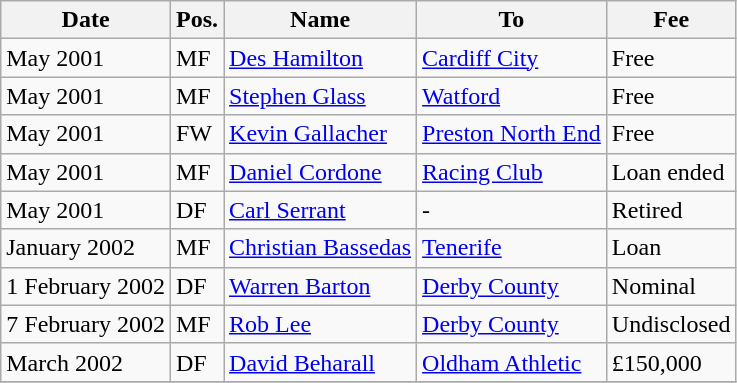<table class="wikitable">
<tr>
<th>Date</th>
<th>Pos.</th>
<th>Name</th>
<th>To</th>
<th>Fee</th>
</tr>
<tr>
<td>May 2001</td>
<td>MF</td>
<td> <a href='#'>Des Hamilton</a></td>
<td> <a href='#'>Cardiff City</a></td>
<td>Free</td>
</tr>
<tr>
<td>May 2001</td>
<td>MF</td>
<td> <a href='#'>Stephen Glass</a></td>
<td> <a href='#'>Watford</a></td>
<td>Free</td>
</tr>
<tr>
<td>May 2001</td>
<td>FW</td>
<td> <a href='#'>Kevin Gallacher</a></td>
<td> <a href='#'>Preston North End</a></td>
<td>Free</td>
</tr>
<tr>
<td>May 2001</td>
<td>MF</td>
<td> <a href='#'>Daniel Cordone</a></td>
<td> <a href='#'>Racing Club</a></td>
<td>Loan ended</td>
</tr>
<tr>
<td>May 2001</td>
<td>DF</td>
<td> <a href='#'>Carl Serrant</a></td>
<td>-</td>
<td>Retired</td>
</tr>
<tr>
<td>January 2002</td>
<td>MF</td>
<td> <a href='#'>Christian Bassedas</a></td>
<td> <a href='#'>Tenerife</a></td>
<td>Loan</td>
</tr>
<tr>
<td>1 February 2002</td>
<td>DF</td>
<td> <a href='#'>Warren Barton</a></td>
<td> <a href='#'>Derby County</a></td>
<td>Nominal</td>
</tr>
<tr>
<td>7 February 2002</td>
<td>MF</td>
<td> <a href='#'>Rob Lee</a></td>
<td> <a href='#'>Derby County</a></td>
<td>Undisclosed</td>
</tr>
<tr>
<td>March 2002</td>
<td>DF</td>
<td> <a href='#'>David Beharall</a></td>
<td> <a href='#'>Oldham Athletic</a></td>
<td>£150,000</td>
</tr>
<tr>
</tr>
</table>
